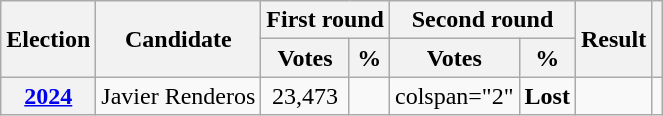<table class="wikitable" style="text-align:center">
<tr>
<th rowspan="2"><strong>Election</strong></th>
<th rowspan="2">Candidate</th>
<th colspan="2" scope="col">First round</th>
<th colspan="2">Second round</th>
<th rowspan="2">Result</th>
<th rowspan="2"></th>
</tr>
<tr>
<th><strong>Votes</strong></th>
<th><strong>%</strong></th>
<th><strong>Votes</strong></th>
<th><strong>%</strong></th>
</tr>
<tr>
<th><a href='#'>2024</a></th>
<td>Javier Renderos</td>
<td>23,473</td>
<td></td>
<td>colspan="2" </td>
<td><strong>Lost</strong> </td>
<td></td>
</tr>
</table>
